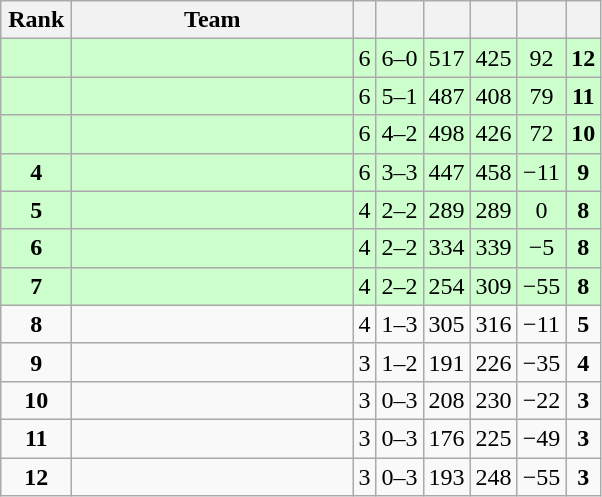<table class="wikitable" style="text-align:center">
<tr>
<th width=40>Rank</th>
<th width=180>Team</th>
<th width:5%></th>
<th width:5%></th>
<th width:5%></th>
<th width:5%></th>
<th width:5%></th>
<th width:5%></th>
</tr>
<tr bgcolor="#ccffcc">
<td></td>
<td style="text-align:left"></td>
<td>6</td>
<td>6–0</td>
<td>517</td>
<td>425</td>
<td>92</td>
<td><strong>12</strong></td>
</tr>
<tr bgcolor="#ccffcc">
<td></td>
<td style="text-align:left"></td>
<td>6</td>
<td>5–1</td>
<td>487</td>
<td>408</td>
<td>79</td>
<td><strong>11</strong></td>
</tr>
<tr bgcolor="#ccffcc">
<td></td>
<td style="text-align:left"></td>
<td>6</td>
<td>4–2</td>
<td>498</td>
<td>426</td>
<td>72</td>
<td><strong>10</strong></td>
</tr>
<tr bgcolor="#ccffcc">
<td><strong>4</strong></td>
<td style="text-align:left"></td>
<td>6</td>
<td>3–3</td>
<td>447</td>
<td>458</td>
<td>−11</td>
<td><strong>9</strong></td>
</tr>
<tr bgcolor="#ccffcc">
<td><strong>5</strong></td>
<td style="text-align:left"></td>
<td>4</td>
<td>2–2</td>
<td>289</td>
<td>289</td>
<td>0</td>
<td><strong>8</strong></td>
</tr>
<tr bgcolor="#ccffcc">
<td><strong>6</strong></td>
<td style="text-align:left"></td>
<td>4</td>
<td>2–2</td>
<td>334</td>
<td>339</td>
<td>−5</td>
<td><strong>8</strong></td>
</tr>
<tr bgcolor="#ccffcc">
<td><strong>7</strong></td>
<td style="text-align:left"></td>
<td>4</td>
<td>2–2</td>
<td>254</td>
<td>309</td>
<td>−55</td>
<td><strong>8</strong></td>
</tr>
<tr>
<td><strong>8</strong></td>
<td style="text-align:left"></td>
<td>4</td>
<td>1–3</td>
<td>305</td>
<td>316</td>
<td>−11</td>
<td><strong>5</strong></td>
</tr>
<tr>
<td><strong>9</strong></td>
<td style="text-align:left"></td>
<td>3</td>
<td>1–2</td>
<td>191</td>
<td>226</td>
<td>−35</td>
<td><strong>4</strong></td>
</tr>
<tr>
<td><strong>10</strong></td>
<td style="text-align:left"></td>
<td>3</td>
<td>0–3</td>
<td>208</td>
<td>230</td>
<td>−22</td>
<td><strong>3</strong></td>
</tr>
<tr>
<td><strong>11</strong></td>
<td style="text-align:left"></td>
<td>3</td>
<td>0–3</td>
<td>176</td>
<td>225</td>
<td>−49</td>
<td><strong>3</strong></td>
</tr>
<tr>
<td><strong>12</strong></td>
<td style="text-align:left"></td>
<td>3</td>
<td>0–3</td>
<td>193</td>
<td>248</td>
<td>−55</td>
<td><strong>3</strong></td>
</tr>
</table>
